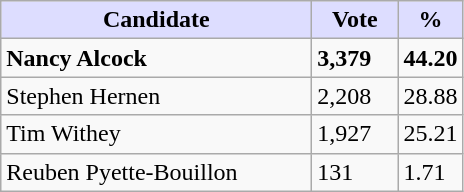<table class="wikitable">
<tr>
<th style="background:#ddf; width:200px;">Candidate</th>
<th style="background:#ddf; width:50px;">Vote</th>
<th style="background:#ddf; width:30px;">%</th>
</tr>
<tr>
<td><strong>Nancy Alcock</strong></td>
<td><strong>3,379</strong></td>
<td><strong>44.20</strong></td>
</tr>
<tr>
<td>Stephen Hernen</td>
<td>2,208</td>
<td>28.88</td>
</tr>
<tr>
<td>Tim Withey</td>
<td>1,927</td>
<td>25.21</td>
</tr>
<tr>
<td>Reuben Pyette-Bouillon</td>
<td>131</td>
<td>1.71</td>
</tr>
</table>
